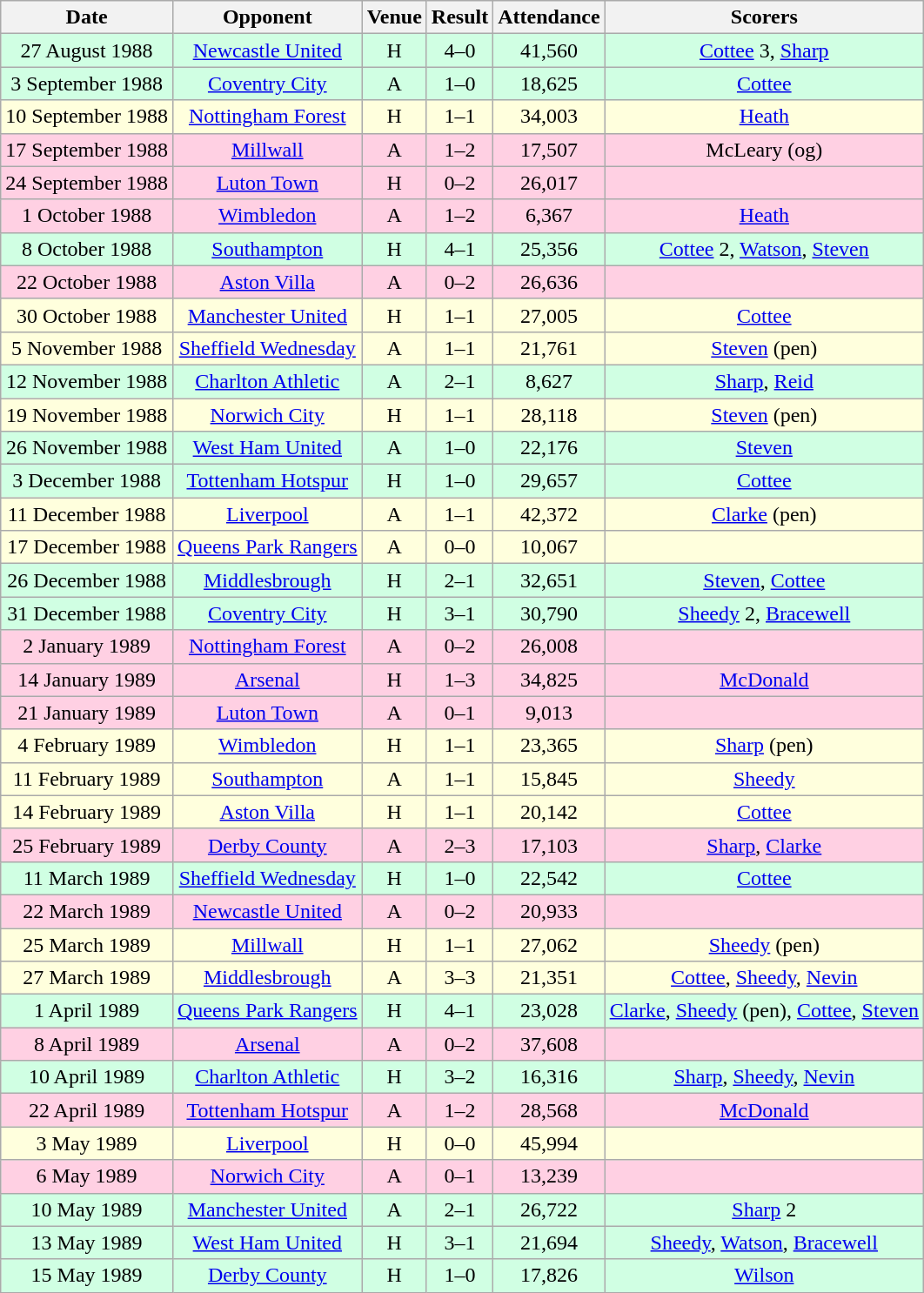<table class="wikitable sortable" style="font-size:100%; text-align:center">
<tr>
<th>Date</th>
<th>Opponent</th>
<th>Venue</th>
<th>Result</th>
<th>Attendance</th>
<th>Scorers</th>
</tr>
<tr style="background-color: #d0ffe3;">
<td>27 August 1988</td>
<td><a href='#'>Newcastle United</a></td>
<td>H</td>
<td>4–0</td>
<td>41,560</td>
<td><a href='#'>Cottee</a> 3, <a href='#'>Sharp</a></td>
</tr>
<tr style="background-color: #d0ffe3;">
<td>3 September 1988</td>
<td><a href='#'>Coventry City</a></td>
<td>A</td>
<td>1–0</td>
<td>18,625</td>
<td><a href='#'>Cottee</a></td>
</tr>
<tr style="background-color: #ffffdd;">
<td>10 September 1988</td>
<td><a href='#'>Nottingham Forest</a></td>
<td>H</td>
<td>1–1</td>
<td>34,003</td>
<td><a href='#'>Heath</a></td>
</tr>
<tr style="background-color: #ffd0e3;">
<td>17 September 1988</td>
<td><a href='#'>Millwall</a></td>
<td>A</td>
<td>1–2</td>
<td>17,507</td>
<td>McLeary (og)</td>
</tr>
<tr style="background-color: #ffd0e3;">
<td>24 September 1988</td>
<td><a href='#'>Luton Town</a></td>
<td>H</td>
<td>0–2</td>
<td>26,017</td>
<td></td>
</tr>
<tr style="background-color: #ffd0e3;">
<td>1 October 1988</td>
<td><a href='#'>Wimbledon</a></td>
<td>A</td>
<td>1–2</td>
<td>6,367</td>
<td><a href='#'>Heath</a></td>
</tr>
<tr style="background-color: #d0ffe3;">
<td>8 October 1988</td>
<td><a href='#'>Southampton</a></td>
<td>H</td>
<td>4–1</td>
<td>25,356</td>
<td><a href='#'>Cottee</a> 2, <a href='#'>Watson</a>, <a href='#'>Steven</a></td>
</tr>
<tr style="background-color: #ffd0e3;">
<td>22 October 1988</td>
<td><a href='#'>Aston Villa</a></td>
<td>A</td>
<td>0–2</td>
<td>26,636</td>
<td></td>
</tr>
<tr style="background-color: #ffffdd;">
<td>30 October 1988</td>
<td><a href='#'>Manchester United</a></td>
<td>H</td>
<td>1–1</td>
<td>27,005</td>
<td><a href='#'>Cottee</a></td>
</tr>
<tr style="background-color: #ffffdd;">
<td>5 November 1988</td>
<td><a href='#'>Sheffield Wednesday</a></td>
<td>A</td>
<td>1–1</td>
<td>21,761</td>
<td><a href='#'>Steven</a> (pen)</td>
</tr>
<tr style="background-color: #d0ffe3;">
<td>12 November 1988</td>
<td><a href='#'>Charlton Athletic</a></td>
<td>A</td>
<td>2–1</td>
<td>8,627</td>
<td><a href='#'>Sharp</a>, <a href='#'>Reid</a></td>
</tr>
<tr style="background-color: #ffffdd;">
<td>19 November 1988</td>
<td><a href='#'>Norwich City</a></td>
<td>H</td>
<td>1–1</td>
<td>28,118</td>
<td><a href='#'>Steven</a> (pen)</td>
</tr>
<tr style="background-color: #d0ffe3;">
<td>26 November 1988</td>
<td><a href='#'>West Ham United</a></td>
<td>A</td>
<td>1–0</td>
<td>22,176</td>
<td><a href='#'>Steven</a></td>
</tr>
<tr style="background-color: #d0ffe3;">
<td>3 December 1988</td>
<td><a href='#'>Tottenham Hotspur</a></td>
<td>H</td>
<td>1–0</td>
<td>29,657</td>
<td><a href='#'>Cottee</a></td>
</tr>
<tr style="background-color: #ffffdd;">
<td>11 December 1988</td>
<td><a href='#'>Liverpool</a></td>
<td>A</td>
<td>1–1</td>
<td>42,372</td>
<td><a href='#'>Clarke</a> (pen)</td>
</tr>
<tr style="background-color: #ffffdd;">
<td>17 December 1988</td>
<td><a href='#'>Queens Park Rangers</a></td>
<td>A</td>
<td>0–0</td>
<td>10,067</td>
<td></td>
</tr>
<tr style="background-color: #d0ffe3;">
<td>26 December 1988</td>
<td><a href='#'>Middlesbrough</a></td>
<td>H</td>
<td>2–1</td>
<td>32,651</td>
<td><a href='#'>Steven</a>, <a href='#'>Cottee</a></td>
</tr>
<tr style="background-color: #d0ffe3;">
<td>31 December 1988</td>
<td><a href='#'>Coventry City</a></td>
<td>H</td>
<td>3–1</td>
<td>30,790</td>
<td><a href='#'>Sheedy</a> 2, <a href='#'>Bracewell</a></td>
</tr>
<tr style="background-color: #ffd0e3;">
<td>2 January 1989</td>
<td><a href='#'>Nottingham Forest</a></td>
<td>A</td>
<td>0–2</td>
<td>26,008</td>
<td></td>
</tr>
<tr style="background-color: #ffd0e3;">
<td>14 January 1989</td>
<td><a href='#'>Arsenal</a></td>
<td>H</td>
<td>1–3</td>
<td>34,825</td>
<td><a href='#'>McDonald</a></td>
</tr>
<tr style="background-color: #ffd0e3;">
<td>21 January 1989</td>
<td><a href='#'>Luton Town</a></td>
<td>A</td>
<td>0–1</td>
<td>9,013</td>
<td></td>
</tr>
<tr style="background-color: #ffffdd;">
<td>4 February 1989</td>
<td><a href='#'>Wimbledon</a></td>
<td>H</td>
<td>1–1</td>
<td>23,365</td>
<td><a href='#'>Sharp</a> (pen)</td>
</tr>
<tr style="background-color: #ffffdd;">
<td>11 February 1989</td>
<td><a href='#'>Southampton</a></td>
<td>A</td>
<td>1–1</td>
<td>15,845</td>
<td><a href='#'>Sheedy</a></td>
</tr>
<tr style="background-color: #ffffdd;">
<td>14 February 1989</td>
<td><a href='#'>Aston Villa</a></td>
<td>H</td>
<td>1–1</td>
<td>20,142</td>
<td><a href='#'>Cottee</a></td>
</tr>
<tr style="background-color: #ffd0e3;">
<td>25 February 1989</td>
<td><a href='#'>Derby County</a></td>
<td>A</td>
<td>2–3</td>
<td>17,103</td>
<td><a href='#'>Sharp</a>, <a href='#'>Clarke</a></td>
</tr>
<tr style="background-color: #d0ffe3;">
<td>11 March 1989</td>
<td><a href='#'>Sheffield Wednesday</a></td>
<td>H</td>
<td>1–0</td>
<td>22,542</td>
<td><a href='#'>Cottee</a></td>
</tr>
<tr style="background-color: #ffd0e3;">
<td>22 March 1989</td>
<td><a href='#'>Newcastle United</a></td>
<td>A</td>
<td>0–2</td>
<td>20,933</td>
<td></td>
</tr>
<tr style="background-color: #ffffdd;">
<td>25 March 1989</td>
<td><a href='#'>Millwall</a></td>
<td>H</td>
<td>1–1</td>
<td>27,062</td>
<td><a href='#'>Sheedy</a> (pen)</td>
</tr>
<tr style="background-color: #ffffdd;">
<td>27 March 1989</td>
<td><a href='#'>Middlesbrough</a></td>
<td>A</td>
<td>3–3</td>
<td>21,351</td>
<td><a href='#'>Cottee</a>, <a href='#'>Sheedy</a>, <a href='#'>Nevin</a></td>
</tr>
<tr style="background-color: #d0ffe3;">
<td>1 April 1989</td>
<td><a href='#'>Queens Park Rangers</a></td>
<td>H</td>
<td>4–1</td>
<td>23,028</td>
<td><a href='#'>Clarke</a>, <a href='#'>Sheedy</a> (pen), <a href='#'>Cottee</a>, <a href='#'>Steven</a></td>
</tr>
<tr style="background-color: #ffd0e3;">
<td>8 April 1989</td>
<td><a href='#'>Arsenal</a></td>
<td>A</td>
<td>0–2</td>
<td>37,608</td>
<td></td>
</tr>
<tr style="background-color: #d0ffe3;">
<td>10 April 1989</td>
<td><a href='#'>Charlton Athletic</a></td>
<td>H</td>
<td>3–2</td>
<td>16,316</td>
<td><a href='#'>Sharp</a>, <a href='#'>Sheedy</a>, <a href='#'>Nevin</a></td>
</tr>
<tr style="background-color: #ffd0e3;">
<td>22 April 1989</td>
<td><a href='#'>Tottenham Hotspur</a></td>
<td>A</td>
<td>1–2</td>
<td>28,568</td>
<td><a href='#'>McDonald</a></td>
</tr>
<tr style="background-color: #ffffdd;">
<td>3 May 1989</td>
<td><a href='#'>Liverpool</a></td>
<td>H</td>
<td>0–0</td>
<td>45,994</td>
<td></td>
</tr>
<tr style="background-color: #ffd0e3;">
<td>6 May 1989</td>
<td><a href='#'>Norwich City</a></td>
<td>A</td>
<td>0–1</td>
<td>13,239</td>
<td></td>
</tr>
<tr style="background-color: #d0ffe3;">
<td>10 May 1989</td>
<td><a href='#'>Manchester United</a></td>
<td>A</td>
<td>2–1</td>
<td>26,722</td>
<td><a href='#'>Sharp</a> 2</td>
</tr>
<tr style="background-color: #d0ffe3;">
<td>13 May 1989</td>
<td><a href='#'>West Ham United</a></td>
<td>H</td>
<td>3–1</td>
<td>21,694</td>
<td><a href='#'>Sheedy</a>, <a href='#'>Watson</a>, <a href='#'>Bracewell</a></td>
</tr>
<tr style="background-color: #d0ffe3;">
<td>15 May 1989</td>
<td><a href='#'>Derby County</a></td>
<td>H</td>
<td>1–0</td>
<td>17,826</td>
<td><a href='#'>Wilson</a></td>
</tr>
</table>
